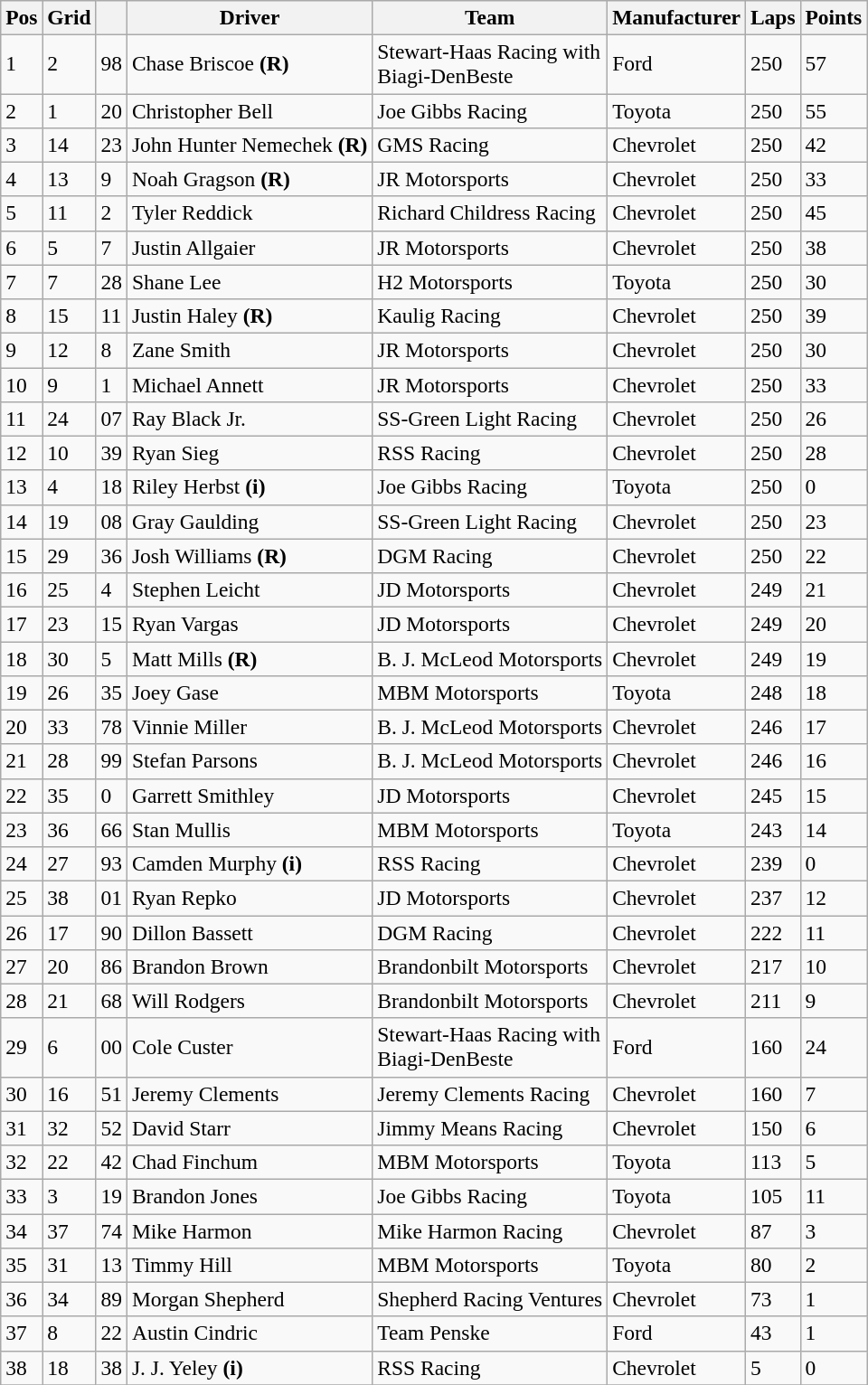<table class="wikitable" style="font-size:98%">
<tr>
<th>Pos</th>
<th>Grid</th>
<th></th>
<th>Driver</th>
<th>Team</th>
<th>Manufacturer</th>
<th>Laps</th>
<th>Points</th>
</tr>
<tr>
<td>1</td>
<td>2</td>
<td>98</td>
<td>Chase Briscoe <strong>(R)</strong></td>
<td>Stewart-Haas Racing with<br>Biagi-DenBeste</td>
<td>Ford</td>
<td>250</td>
<td>57</td>
</tr>
<tr>
<td>2</td>
<td>1</td>
<td>20</td>
<td>Christopher Bell</td>
<td>Joe Gibbs Racing</td>
<td>Toyota</td>
<td>250</td>
<td>55</td>
</tr>
<tr>
<td>3</td>
<td>14</td>
<td>23</td>
<td>John Hunter Nemechek <strong>(R)</strong></td>
<td>GMS Racing</td>
<td>Chevrolet</td>
<td>250</td>
<td>42</td>
</tr>
<tr>
<td>4</td>
<td>13</td>
<td>9</td>
<td>Noah Gragson <strong>(R)</strong></td>
<td>JR Motorsports</td>
<td>Chevrolet</td>
<td>250</td>
<td>33</td>
</tr>
<tr>
<td>5</td>
<td>11</td>
<td>2</td>
<td>Tyler Reddick</td>
<td>Richard Childress Racing</td>
<td>Chevrolet</td>
<td>250</td>
<td>45</td>
</tr>
<tr>
<td>6</td>
<td>5</td>
<td>7</td>
<td>Justin Allgaier</td>
<td>JR Motorsports</td>
<td>Chevrolet</td>
<td>250</td>
<td>38</td>
</tr>
<tr>
<td>7</td>
<td>7</td>
<td>28</td>
<td>Shane Lee</td>
<td>H2 Motorsports</td>
<td>Toyota</td>
<td>250</td>
<td>30</td>
</tr>
<tr>
<td>8</td>
<td>15</td>
<td>11</td>
<td>Justin Haley <strong>(R)</strong></td>
<td>Kaulig Racing</td>
<td>Chevrolet</td>
<td>250</td>
<td>39</td>
</tr>
<tr>
<td>9</td>
<td>12</td>
<td>8</td>
<td>Zane Smith</td>
<td>JR Motorsports</td>
<td>Chevrolet</td>
<td>250</td>
<td>30</td>
</tr>
<tr>
<td>10</td>
<td>9</td>
<td>1</td>
<td>Michael Annett</td>
<td>JR Motorsports</td>
<td>Chevrolet</td>
<td>250</td>
<td>33</td>
</tr>
<tr>
<td>11</td>
<td>24</td>
<td>07</td>
<td>Ray Black Jr.</td>
<td>SS-Green Light Racing</td>
<td>Chevrolet</td>
<td>250</td>
<td>26</td>
</tr>
<tr>
<td>12</td>
<td>10</td>
<td>39</td>
<td>Ryan Sieg</td>
<td>RSS Racing</td>
<td>Chevrolet</td>
<td>250</td>
<td>28</td>
</tr>
<tr>
<td>13</td>
<td>4</td>
<td>18</td>
<td>Riley Herbst <strong>(i)</strong></td>
<td>Joe Gibbs Racing</td>
<td>Toyota</td>
<td>250</td>
<td>0</td>
</tr>
<tr>
<td>14</td>
<td>19</td>
<td>08</td>
<td>Gray Gaulding</td>
<td>SS-Green Light Racing</td>
<td>Chevrolet</td>
<td>250</td>
<td>23</td>
</tr>
<tr>
<td>15</td>
<td>29</td>
<td>36</td>
<td>Josh Williams <strong>(R)</strong></td>
<td>DGM Racing</td>
<td>Chevrolet</td>
<td>250</td>
<td>22</td>
</tr>
<tr>
<td>16</td>
<td>25</td>
<td>4</td>
<td>Stephen Leicht</td>
<td>JD Motorsports</td>
<td>Chevrolet</td>
<td>249</td>
<td>21</td>
</tr>
<tr>
<td>17</td>
<td>23</td>
<td>15</td>
<td>Ryan Vargas</td>
<td>JD Motorsports</td>
<td>Chevrolet</td>
<td>249</td>
<td>20</td>
</tr>
<tr>
<td>18</td>
<td>30</td>
<td>5</td>
<td>Matt Mills <strong>(R)</strong></td>
<td>B. J. McLeod Motorsports</td>
<td>Chevrolet</td>
<td>249</td>
<td>19</td>
</tr>
<tr>
<td>19</td>
<td>26</td>
<td>35</td>
<td>Joey Gase</td>
<td>MBM Motorsports</td>
<td>Toyota</td>
<td>248</td>
<td>18</td>
</tr>
<tr>
<td>20</td>
<td>33</td>
<td>78</td>
<td>Vinnie Miller</td>
<td>B. J. McLeod Motorsports</td>
<td>Chevrolet</td>
<td>246</td>
<td>17</td>
</tr>
<tr>
<td>21</td>
<td>28</td>
<td>99</td>
<td>Stefan Parsons</td>
<td>B. J. McLeod Motorsports</td>
<td>Chevrolet</td>
<td>246</td>
<td>16</td>
</tr>
<tr>
<td>22</td>
<td>35</td>
<td>0</td>
<td>Garrett Smithley</td>
<td>JD Motorsports</td>
<td>Chevrolet</td>
<td>245</td>
<td>15</td>
</tr>
<tr>
<td>23</td>
<td>36</td>
<td>66</td>
<td>Stan Mullis</td>
<td>MBM Motorsports</td>
<td>Toyota</td>
<td>243</td>
<td>14</td>
</tr>
<tr>
<td>24</td>
<td>27</td>
<td>93</td>
<td>Camden Murphy <strong>(i)</strong></td>
<td>RSS Racing</td>
<td>Chevrolet</td>
<td>239</td>
<td>0</td>
</tr>
<tr>
<td>25</td>
<td>38</td>
<td>01</td>
<td>Ryan Repko</td>
<td>JD Motorsports</td>
<td>Chevrolet</td>
<td>237</td>
<td>12</td>
</tr>
<tr>
<td>26</td>
<td>17</td>
<td>90</td>
<td>Dillon Bassett</td>
<td>DGM Racing</td>
<td>Chevrolet</td>
<td>222</td>
<td>11</td>
</tr>
<tr>
<td>27</td>
<td>20</td>
<td>86</td>
<td>Brandon Brown</td>
<td>Brandonbilt Motorsports</td>
<td>Chevrolet</td>
<td>217</td>
<td>10</td>
</tr>
<tr>
<td>28</td>
<td>21</td>
<td>68</td>
<td>Will Rodgers</td>
<td>Brandonbilt Motorsports</td>
<td>Chevrolet</td>
<td>211</td>
<td>9</td>
</tr>
<tr>
<td>29</td>
<td>6</td>
<td>00</td>
<td>Cole Custer</td>
<td>Stewart-Haas Racing with<br>Biagi-DenBeste</td>
<td>Ford</td>
<td>160</td>
<td>24</td>
</tr>
<tr>
<td>30</td>
<td>16</td>
<td>51</td>
<td>Jeremy Clements</td>
<td>Jeremy Clements Racing</td>
<td>Chevrolet</td>
<td>160</td>
<td>7</td>
</tr>
<tr>
<td>31</td>
<td>32</td>
<td>52</td>
<td>David Starr</td>
<td>Jimmy Means Racing</td>
<td>Chevrolet</td>
<td>150</td>
<td>6</td>
</tr>
<tr>
<td>32</td>
<td>22</td>
<td>42</td>
<td>Chad Finchum</td>
<td>MBM Motorsports</td>
<td>Toyota</td>
<td>113</td>
<td>5</td>
</tr>
<tr>
<td>33</td>
<td>3</td>
<td>19</td>
<td>Brandon Jones</td>
<td>Joe Gibbs Racing</td>
<td>Toyota</td>
<td>105</td>
<td>11</td>
</tr>
<tr>
<td>34</td>
<td>37</td>
<td>74</td>
<td>Mike Harmon</td>
<td>Mike Harmon Racing</td>
<td>Chevrolet</td>
<td>87</td>
<td>3</td>
</tr>
<tr>
<td>35</td>
<td>31</td>
<td>13</td>
<td>Timmy Hill</td>
<td>MBM Motorsports</td>
<td>Toyota</td>
<td>80</td>
<td>2</td>
</tr>
<tr>
<td>36</td>
<td>34</td>
<td>89</td>
<td>Morgan Shepherd</td>
<td>Shepherd Racing Ventures</td>
<td>Chevrolet</td>
<td>73</td>
<td>1</td>
</tr>
<tr>
<td>37</td>
<td>8</td>
<td>22</td>
<td>Austin Cindric</td>
<td>Team Penske</td>
<td>Ford</td>
<td>43</td>
<td>1</td>
</tr>
<tr>
<td>38</td>
<td>18</td>
<td>38</td>
<td>J. J. Yeley <strong>(i)</strong></td>
<td>RSS Racing</td>
<td>Chevrolet</td>
<td>5</td>
<td>0</td>
</tr>
<tr>
</tr>
</table>
